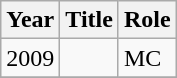<table class="wikitable">
<tr>
<th>Year</th>
<th>Title</th>
<th>Role</th>
</tr>
<tr>
<td>2009</td>
<td></td>
<td>MC</td>
</tr>
<tr>
</tr>
</table>
